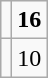<table class="wikitable">
<tr>
<td><small></small></td>
<td><strong>16</strong></td>
</tr>
<tr>
<td><small></small></td>
<td>10</td>
</tr>
</table>
